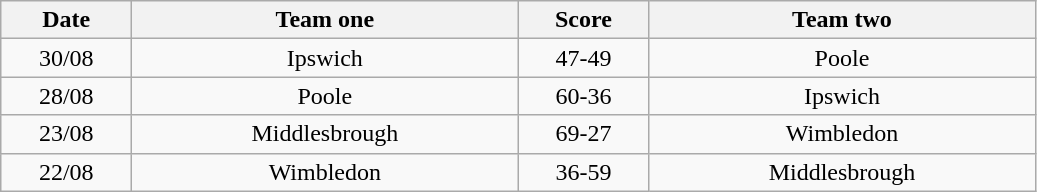<table class="wikitable" style="text-align: center">
<tr>
<th width=80>Date</th>
<th width=250>Team one</th>
<th width=80>Score</th>
<th width=250>Team two</th>
</tr>
<tr>
<td>30/08</td>
<td>Ipswich</td>
<td>47-49</td>
<td>Poole</td>
</tr>
<tr>
<td>28/08</td>
<td>Poole</td>
<td>60-36</td>
<td>Ipswich</td>
</tr>
<tr>
<td>23/08</td>
<td>Middlesbrough</td>
<td>69-27</td>
<td>Wimbledon</td>
</tr>
<tr>
<td>22/08</td>
<td>Wimbledon</td>
<td>36-59</td>
<td>Middlesbrough</td>
</tr>
</table>
